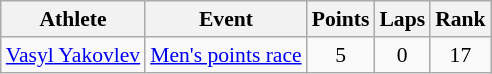<table class=wikitable style="font-size:90%">
<tr>
<th>Athlete</th>
<th>Event</th>
<th>Points</th>
<th>Laps</th>
<th>Rank</th>
</tr>
<tr align=center>
<td align=left><a href='#'>Vasyl Yakovlev</a></td>
<td align=left><a href='#'>Men's points race</a></td>
<td>5</td>
<td>0</td>
<td>17</td>
</tr>
</table>
